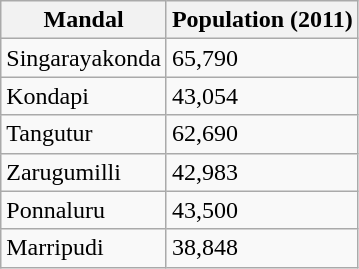<table class="wikitable sortable static-row-numbers static-row-header-hash">
<tr>
<th>Mandal</th>
<th>Population (2011)</th>
</tr>
<tr>
<td>Singarayakonda</td>
<td>65,790</td>
</tr>
<tr>
<td>Kondapi</td>
<td>43,054</td>
</tr>
<tr>
<td>Tangutur</td>
<td>62,690</td>
</tr>
<tr>
<td>Zarugumilli</td>
<td>42,983</td>
</tr>
<tr>
<td>Ponnaluru</td>
<td>43,500</td>
</tr>
<tr>
<td>Marripudi</td>
<td>38,848</td>
</tr>
</table>
